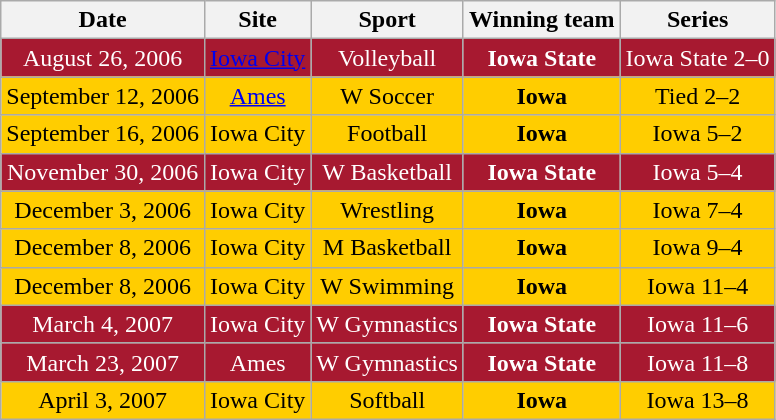<table class="wikitable">
<tr>
<th>Date</th>
<th>Site</th>
<th>Sport</th>
<th>Winning team</th>
<th>Series</th>
</tr>
<tr align=center style="background: #A71930;color:white;">
<td>August 26, 2006</td>
<td><a href='#'><span>Iowa City</span></a></td>
<td>Volleyball</td>
<td><strong>Iowa State</strong></td>
<td>Iowa State 2–0</td>
</tr>
<tr align=center style="background: #FFCD00;color:black;">
<td>September 12, 2006</td>
<td><a href='#'><span>Ames</span></a></td>
<td>W Soccer</td>
<td><strong>Iowa</strong></td>
<td>Tied 2–2</td>
</tr>
<tr align=center style="background: #FFCD00;color:black;">
<td>September 16, 2006</td>
<td>Iowa City</td>
<td>Football</td>
<td><strong>Iowa</strong></td>
<td>Iowa 5–2</td>
</tr>
<tr align=center style="background: #A71930;color:white;">
<td>November 30, 2006</td>
<td>Iowa City</td>
<td>W Basketball</td>
<td><strong>Iowa State</strong></td>
<td>Iowa 5–4</td>
</tr>
<tr align=center style="background: #FFCD00;color:black;">
<td>December 3, 2006</td>
<td>Iowa City</td>
<td>Wrestling</td>
<td><strong>Iowa</strong></td>
<td>Iowa 7–4</td>
</tr>
<tr align=center style="background: #FFCD00;color:black;">
<td>December 8, 2006</td>
<td>Iowa City</td>
<td>M Basketball</td>
<td><strong>Iowa</strong></td>
<td>Iowa 9–4</td>
</tr>
<tr align=center style="background: #FFCD00;color:black;">
<td>December 8, 2006</td>
<td>Iowa City</td>
<td>W Swimming</td>
<td><strong>Iowa</strong></td>
<td>Iowa 11–4</td>
</tr>
<tr align=center style="background: #A71930;color:white;">
<td>March 4, 2007</td>
<td>Iowa City</td>
<td>W Gymnastics</td>
<td><strong>Iowa State</strong></td>
<td>Iowa 11–6</td>
</tr>
<tr align=center style="background: #A71930;color:white;">
<td>March 23, 2007</td>
<td>Ames</td>
<td>W Gymnastics</td>
<td><strong>Iowa State</strong></td>
<td>Iowa 11–8</td>
</tr>
<tr align=center style="background: #FFCD00;color:black;">
<td>April 3, 2007</td>
<td>Iowa City</td>
<td>Softball</td>
<td><strong>Iowa</strong></td>
<td>Iowa 13–8</td>
</tr>
</table>
